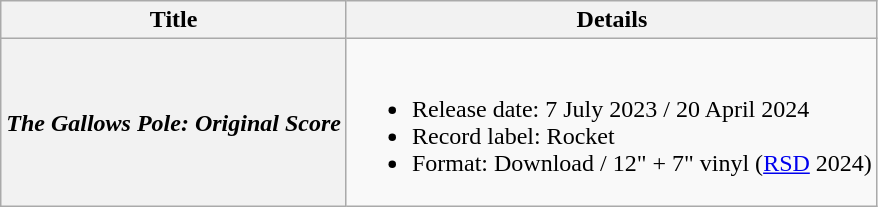<table class="wikitable plainrowheaders">
<tr>
<th>Title</th>
<th>Details</th>
</tr>
<tr>
<th scope="row"><em>The Gallows Pole: Original Score</em></th>
<td><br><ul><li>Release date: 7 July 2023 / 20 April 2024</li><li>Record label: Rocket</li><li>Format: Download / 12" + 7" vinyl (<a href='#'>RSD</a> 2024)</li></ul></td>
</tr>
</table>
